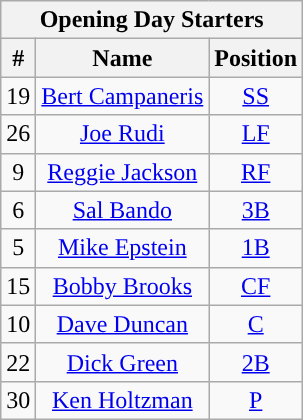<table class="wikitable" style="text-align:center">
<tr>
<th colspan="3">Opening Day Starters</th>
</tr>
<tr>
<th>#</th>
<th>Name</th>
<th>Position</th>
</tr>
<tr>
<td>19</td>
<td><a href='#'>Bert Campaneris</a></td>
<td><a href='#'>SS</a></td>
</tr>
<tr>
<td>26</td>
<td><a href='#'>Joe Rudi</a></td>
<td><a href='#'>LF</a></td>
</tr>
<tr>
<td>9</td>
<td><a href='#'>Reggie Jackson</a></td>
<td><a href='#'>RF</a></td>
</tr>
<tr>
<td>6</td>
<td><a href='#'>Sal Bando</a></td>
<td><a href='#'>3B</a></td>
</tr>
<tr>
<td>5</td>
<td><a href='#'>Mike Epstein</a></td>
<td><a href='#'>1B</a></td>
</tr>
<tr>
<td>15</td>
<td><a href='#'>Bobby Brooks</a></td>
<td><a href='#'>CF</a></td>
</tr>
<tr>
<td>10</td>
<td><a href='#'>Dave Duncan</a></td>
<td><a href='#'>C</a></td>
</tr>
<tr>
<td>22</td>
<td><a href='#'>Dick Green</a></td>
<td><a href='#'>2B</a></td>
</tr>
<tr>
<td>30</td>
<td><a href='#'>Ken Holtzman</a></td>
<td><a href='#'>P</a></td>
</tr>
</table>
